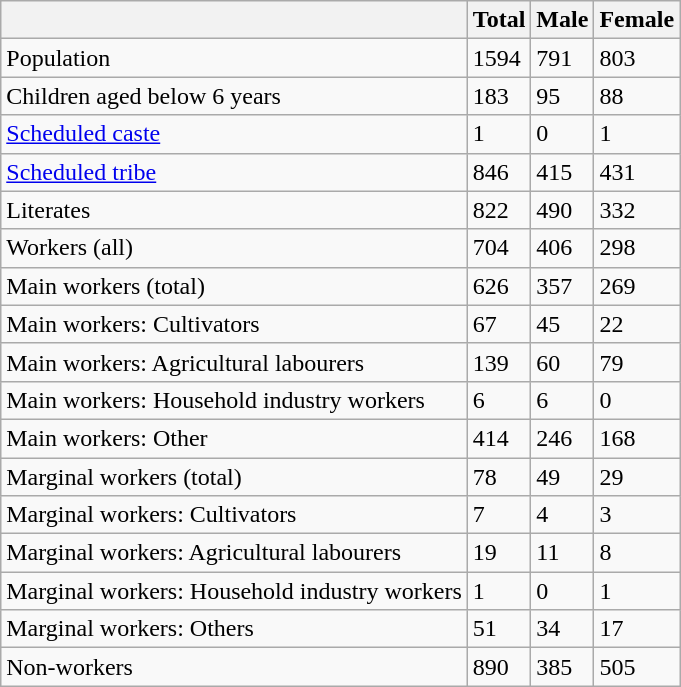<table class="wikitable sortable">
<tr>
<th></th>
<th>Total</th>
<th>Male</th>
<th>Female</th>
</tr>
<tr>
<td>Population</td>
<td>1594</td>
<td>791</td>
<td>803</td>
</tr>
<tr>
<td>Children aged below 6 years</td>
<td>183</td>
<td>95</td>
<td>88</td>
</tr>
<tr>
<td><a href='#'>Scheduled caste</a></td>
<td>1</td>
<td>0</td>
<td>1</td>
</tr>
<tr>
<td><a href='#'>Scheduled tribe</a></td>
<td>846</td>
<td>415</td>
<td>431</td>
</tr>
<tr>
<td>Literates</td>
<td>822</td>
<td>490</td>
<td>332</td>
</tr>
<tr>
<td>Workers (all)</td>
<td>704</td>
<td>406</td>
<td>298</td>
</tr>
<tr>
<td>Main workers (total)</td>
<td>626</td>
<td>357</td>
<td>269</td>
</tr>
<tr>
<td>Main workers: Cultivators</td>
<td>67</td>
<td>45</td>
<td>22</td>
</tr>
<tr>
<td>Main workers: Agricultural labourers</td>
<td>139</td>
<td>60</td>
<td>79</td>
</tr>
<tr>
<td>Main workers: Household industry workers</td>
<td>6</td>
<td>6</td>
<td>0</td>
</tr>
<tr>
<td>Main workers: Other</td>
<td>414</td>
<td>246</td>
<td>168</td>
</tr>
<tr>
<td>Marginal workers (total)</td>
<td>78</td>
<td>49</td>
<td>29</td>
</tr>
<tr>
<td>Marginal workers: Cultivators</td>
<td>7</td>
<td>4</td>
<td>3</td>
</tr>
<tr>
<td>Marginal workers: Agricultural labourers</td>
<td>19</td>
<td>11</td>
<td>8</td>
</tr>
<tr>
<td>Marginal workers: Household industry workers</td>
<td>1</td>
<td>0</td>
<td>1</td>
</tr>
<tr>
<td>Marginal workers: Others</td>
<td>51</td>
<td>34</td>
<td>17</td>
</tr>
<tr>
<td>Non-workers</td>
<td>890</td>
<td>385</td>
<td>505</td>
</tr>
</table>
